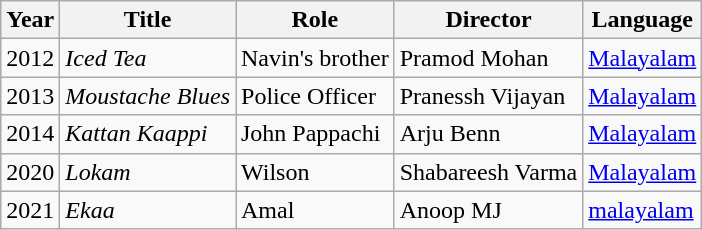<table class="wikitable">
<tr>
<th>Year</th>
<th>Title</th>
<th>Role</th>
<th>Director</th>
<th>Language</th>
</tr>
<tr>
<td>2012</td>
<td><em>Iced Tea</em></td>
<td>Navin's brother</td>
<td>Pramod Mohan</td>
<td><a href='#'>Malayalam</a></td>
</tr>
<tr>
<td>2013</td>
<td><em>Moustache Blues</em></td>
<td>Police Officer</td>
<td>Pranessh Vijayan</td>
<td><a href='#'>Malayalam</a></td>
</tr>
<tr>
<td>2014</td>
<td><em>Kattan Kaappi</em></td>
<td>John Pappachi</td>
<td>Arju Benn</td>
<td><a href='#'>Malayalam</a></td>
</tr>
<tr>
<td>2020</td>
<td><em>Lokam</em></td>
<td>Wilson</td>
<td>Shabareesh Varma</td>
<td><a href='#'>Malayalam</a></td>
</tr>
<tr>
<td>2021</td>
<td><em>Ekaa</em></td>
<td>Amal</td>
<td>Anoop MJ</td>
<td><a href='#'>malayalam</a></td>
</tr>
</table>
